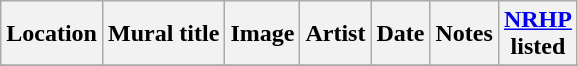<table class="wikitable sortable">
<tr>
<th>Location</th>
<th>Mural title</th>
<th>Image</th>
<th>Artist</th>
<th>Date</th>
<th>Notes</th>
<th><a href='#'>NRHP</a><br>listed</th>
</tr>
<tr>
</tr>
</table>
